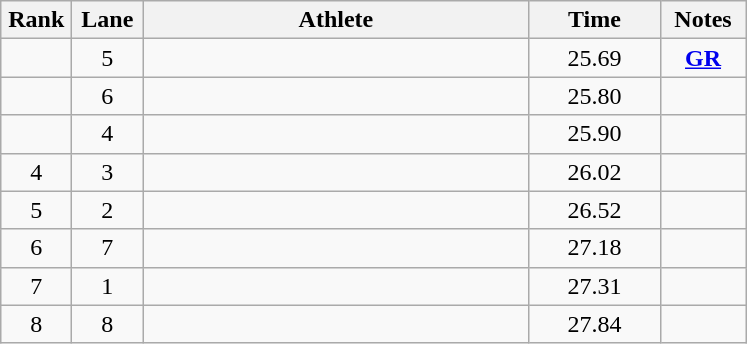<table class="wikitable sortable" style="text-align:center">
<tr>
<th width=40>Rank</th>
<th width=40>Lane</th>
<th width=250>Athlete</th>
<th width=80>Time</th>
<th width=50>Notes</th>
</tr>
<tr>
<td></td>
<td>5</td>
<td align=left></td>
<td>25.69</td>
<td><strong><a href='#'>GR</a></strong></td>
</tr>
<tr>
<td></td>
<td>6</td>
<td align=left></td>
<td>25.80</td>
<td></td>
</tr>
<tr>
<td></td>
<td>4</td>
<td align=left></td>
<td>25.90</td>
<td></td>
</tr>
<tr>
<td>4</td>
<td>3</td>
<td align=left></td>
<td>26.02</td>
<td></td>
</tr>
<tr>
<td>5</td>
<td>2</td>
<td align=left></td>
<td>26.52</td>
<td></td>
</tr>
<tr>
<td>6</td>
<td>7</td>
<td align=left></td>
<td>27.18</td>
<td></td>
</tr>
<tr>
<td>7</td>
<td>1</td>
<td align=left></td>
<td>27.31</td>
<td></td>
</tr>
<tr>
<td>8</td>
<td>8</td>
<td align=left></td>
<td>27.84</td>
<td></td>
</tr>
</table>
